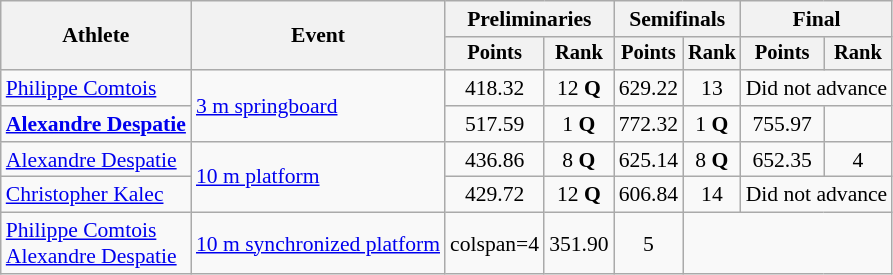<table class=wikitable style="font-size:90%">
<tr>
<th rowspan="2">Athlete</th>
<th rowspan="2">Event</th>
<th colspan="2">Preliminaries</th>
<th colspan="2">Semifinals</th>
<th colspan="2">Final</th>
</tr>
<tr style="font-size:95%">
<th>Points</th>
<th>Rank</th>
<th>Points</th>
<th>Rank</th>
<th>Points</th>
<th>Rank</th>
</tr>
<tr align=center>
<td align=left><a href='#'>Philippe Comtois</a></td>
<td align=left rowspan=2><a href='#'>3 m springboard</a></td>
<td>418.32</td>
<td>12 <strong>Q</strong></td>
<td>629.22</td>
<td>13</td>
<td colspan=4>Did not advance</td>
</tr>
<tr align=center>
<td align=left><strong><a href='#'>Alexandre Despatie</a></strong></td>
<td>517.59</td>
<td>1 <strong>Q</strong></td>
<td>772.32</td>
<td>1 <strong>Q</strong></td>
<td>755.97</td>
<td></td>
</tr>
<tr align=center>
<td align=left><a href='#'>Alexandre Despatie</a></td>
<td align=left rowspan=2><a href='#'>10 m platform</a></td>
<td>436.86</td>
<td>8 <strong>Q</strong></td>
<td>625.14</td>
<td>8 <strong>Q</strong></td>
<td>652.35</td>
<td>4</td>
</tr>
<tr align=center>
<td align=left><a href='#'>Christopher Kalec</a></td>
<td>429.72</td>
<td>12 <strong>Q</strong></td>
<td>606.84</td>
<td>14</td>
<td colspan=4>Did not advance</td>
</tr>
<tr align=center>
<td align=left><a href='#'>Philippe Comtois</a><br><a href='#'>Alexandre Despatie</a></td>
<td align=left><a href='#'>10 m synchronized platform</a></td>
<td>colspan=4 </td>
<td>351.90</td>
<td>5</td>
</tr>
</table>
